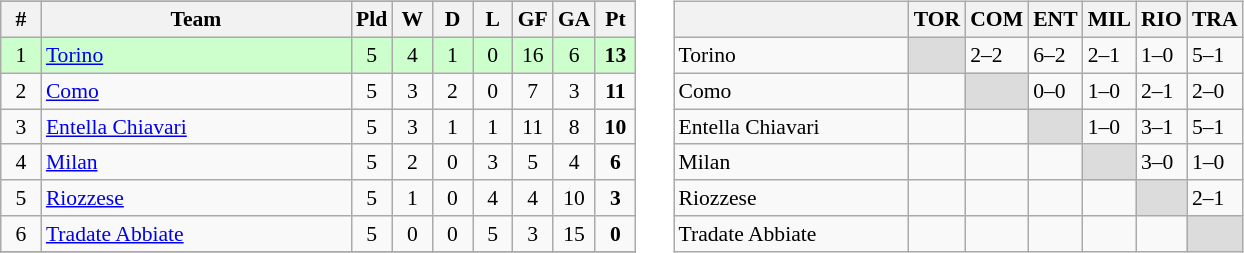<table style="font-size:90%" cellpadding="4">
<tr valign="top">
<td><br><table class=wikitable>
<tr align=center>
</tr>
<tr>
<th width=20>#</th>
<th width=200>Team</th>
<th width=20>Pld</th>
<th width=20>W</th>
<th width=20>D</th>
<th width=20>L</th>
<th width=20>GF</th>
<th width=20>GA</th>
<th width=20>Pt</th>
</tr>
<tr style="background:#cfc;" align=center>
<td>1</td>
<td align="left"><a href='#'>Torino</a></td>
<td>5</td>
<td>4</td>
<td>1</td>
<td>0</td>
<td>16</td>
<td>6</td>
<td><strong>13</strong></td>
</tr>
<tr align=center>
<td>2</td>
<td align="left"><a href='#'>Como</a></td>
<td>5</td>
<td>3</td>
<td>2</td>
<td>0</td>
<td>7</td>
<td>3</td>
<td><strong>11</strong></td>
</tr>
<tr align=center>
<td>3</td>
<td align="left"><a href='#'>Entella Chiavari</a></td>
<td>5</td>
<td>3</td>
<td>1</td>
<td>1</td>
<td>11</td>
<td>8</td>
<td><strong>10</strong></td>
</tr>
<tr align=center>
<td>4</td>
<td align="left"><a href='#'>Milan</a></td>
<td>5</td>
<td>2</td>
<td>0</td>
<td>3</td>
<td>5</td>
<td>4</td>
<td><strong>6</strong></td>
</tr>
<tr align=center>
<td>5</td>
<td align="left"><a href='#'>Riozzese</a></td>
<td>5</td>
<td>1</td>
<td>0</td>
<td>4</td>
<td>4</td>
<td>10</td>
<td><strong>3</strong></td>
</tr>
<tr align=center>
<td>6</td>
<td align="left"><a href='#'>Tradate Abbiate</a></td>
<td>5</td>
<td>0</td>
<td>0</td>
<td>5</td>
<td>3</td>
<td>15</td>
<td><strong>0</strong></td>
</tr>
<tr>
</tr>
</table>
</td>
<td><br><table class="wikitable">
<tr>
<th></th>
<th>TOR</th>
<th>COM</th>
<th>ENT</th>
<th>MIL</th>
<th>RIO</th>
<th>TRA</th>
</tr>
<tr>
<td width=150>Torino</td>
<td bgcolor="#DCDCDC"></td>
<td>2–2</td>
<td>6–2</td>
<td>2–1</td>
<td>1–0</td>
<td>5–1</td>
</tr>
<tr>
<td width=150>Como</td>
<td></td>
<td bgcolor="#DCDCDC"></td>
<td>0–0</td>
<td>1–0</td>
<td>2–1</td>
<td>2–0</td>
</tr>
<tr>
<td width=150>Entella Chiavari</td>
<td></td>
<td></td>
<td bgcolor="#DCDCDC"></td>
<td>1–0</td>
<td>3–1</td>
<td>5–1</td>
</tr>
<tr>
<td width=150>Milan</td>
<td></td>
<td></td>
<td></td>
<td bgcolor="#DCDCDC"></td>
<td>3–0</td>
<td>1–0</td>
</tr>
<tr>
<td width=150>Riozzese</td>
<td></td>
<td></td>
<td></td>
<td></td>
<td bgcolor="#DCDCDC"></td>
<td>2–1</td>
</tr>
<tr>
<td width=150>Tradate Abbiate</td>
<td></td>
<td></td>
<td></td>
<td></td>
<td></td>
<td bgcolor="#DCDCDC"></td>
</tr>
</table>
</td>
</tr>
</table>
